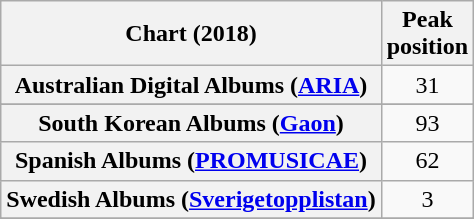<table class="wikitable sortable plainrowheaders" style="text-align:center">
<tr>
<th scope="col">Chart (2018)</th>
<th scope="col">Peak<br> position</th>
</tr>
<tr>
<th scope="row">Australian Digital Albums (<a href='#'>ARIA</a>)</th>
<td>31</td>
</tr>
<tr>
</tr>
<tr>
</tr>
<tr>
</tr>
<tr>
</tr>
<tr>
</tr>
<tr>
</tr>
<tr>
</tr>
<tr>
<th scope="row">South Korean Albums (<a href='#'>Gaon</a>)</th>
<td>93</td>
</tr>
<tr>
<th scope="row">Spanish Albums (<a href='#'>PROMUSICAE</a>)</th>
<td>62</td>
</tr>
<tr>
<th scope="row">Swedish Albums (<a href='#'>Sverigetopplistan</a>)</th>
<td>3</td>
</tr>
<tr>
</tr>
<tr>
</tr>
</table>
